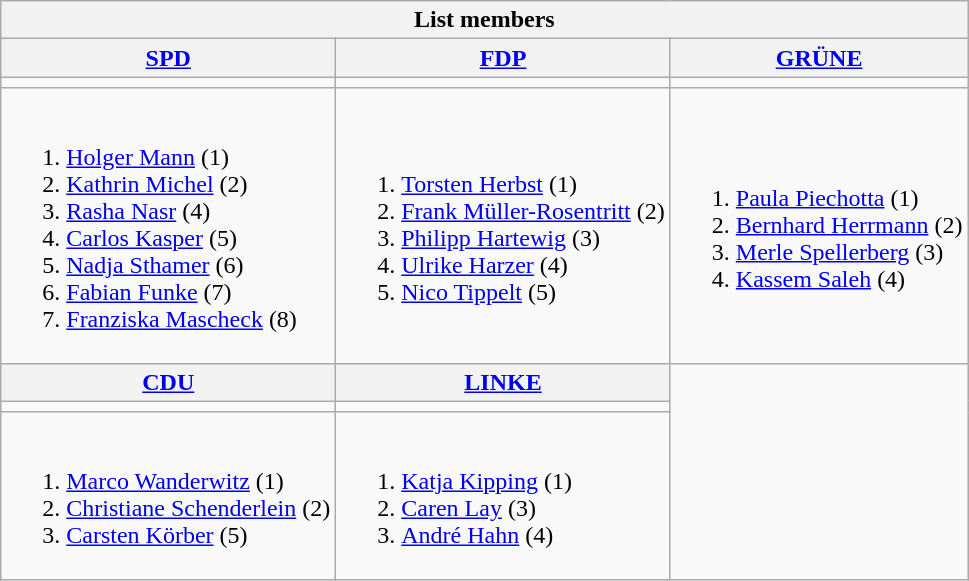<table class=wikitable>
<tr>
<th colspan=3>List members</th>
</tr>
<tr>
<th><a href='#'>SPD</a></th>
<th><a href='#'>FDP</a></th>
<th><a href='#'>GRÜNE</a></th>
</tr>
<tr>
<td bgcolor=></td>
<td bgcolor=></td>
<td bgcolor=></td>
</tr>
<tr>
<td><br><ol><li><a href='#'>Holger Mann</a> (1)</li><li><a href='#'>Kathrin Michel</a> (2)</li><li><a href='#'>Rasha Nasr</a> (4)</li><li><a href='#'>Carlos Kasper</a> (5)</li><li><a href='#'>Nadja Sthamer</a> (6)</li><li><a href='#'>Fabian Funke</a> (7)</li><li><a href='#'>Franziska Mascheck</a> (8)</li></ol></td>
<td><br><ol><li><a href='#'>Torsten Herbst</a> (1)</li><li><a href='#'>Frank Müller-Rosentritt</a> (2)</li><li><a href='#'>Philipp Hartewig</a> (3)</li><li><a href='#'>Ulrike Harzer</a> (4)</li><li><a href='#'>Nico Tippelt</a> (5)</li></ol></td>
<td><br><ol><li><a href='#'>Paula Piechotta</a> (1)</li><li><a href='#'>Bernhard Herrmann</a> (2)</li><li><a href='#'>Merle Spellerberg</a> (3)</li><li><a href='#'>Kassem Saleh</a> (4)</li></ol></td>
</tr>
<tr>
<th><a href='#'>CDU</a></th>
<th><a href='#'>LINKE</a></th>
</tr>
<tr>
<td bgcolor=></td>
<td bgcolor=></td>
</tr>
<tr>
<td><br><ol><li><a href='#'>Marco Wanderwitz</a> (1)</li><li><a href='#'>Christiane Schenderlein</a> (2)</li><li><a href='#'>Carsten Körber</a> (5)</li></ol></td>
<td><br><ol><li><a href='#'>Katja Kipping</a> (1)</li><li><a href='#'>Caren Lay</a> (3)</li><li><a href='#'>André Hahn</a> (4)</li></ol></td>
</tr>
</table>
